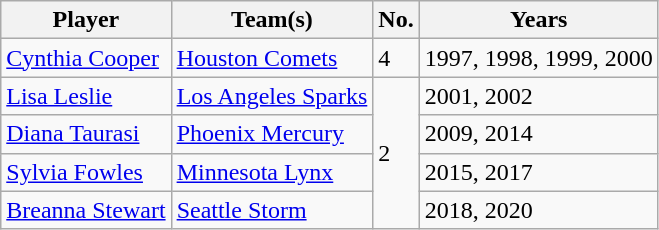<table class="wikitable sortable">
<tr>
<th>Player</th>
<th>Team(s)</th>
<th>No.</th>
<th>Years</th>
</tr>
<tr>
<td><a href='#'>Cynthia Cooper</a></td>
<td><a href='#'>Houston Comets</a></td>
<td>4</td>
<td>1997, 1998, 1999, 2000</td>
</tr>
<tr>
<td><a href='#'>Lisa Leslie</a></td>
<td><a href='#'>Los Angeles Sparks</a></td>
<td rowspan="4">2</td>
<td>2001, 2002</td>
</tr>
<tr>
<td><a href='#'>Diana Taurasi</a></td>
<td><a href='#'>Phoenix Mercury</a></td>
<td>2009, 2014</td>
</tr>
<tr>
<td><a href='#'>Sylvia Fowles</a></td>
<td><a href='#'>Minnesota Lynx</a></td>
<td>2015, 2017</td>
</tr>
<tr>
<td><a href='#'>Breanna Stewart</a></td>
<td><a href='#'>Seattle Storm</a></td>
<td>2018, 2020</td>
</tr>
</table>
